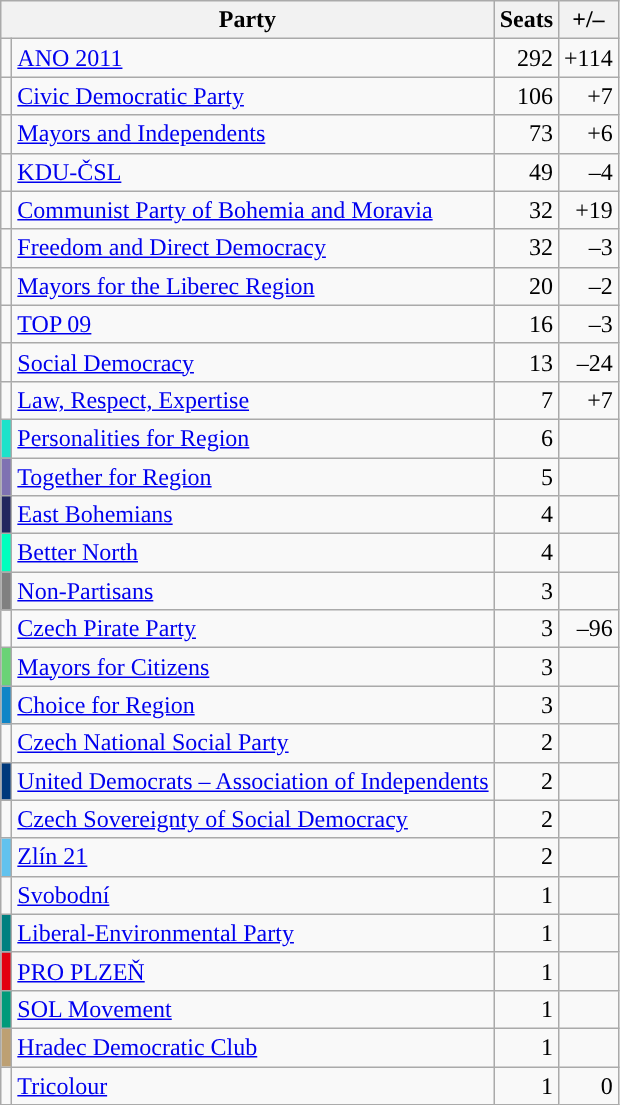<table class=wikitable style=text-align:right>
<tr>
<th colspan=2>Party</th>
<th>Seats</th>
<th>+/–</th>
</tr>
<tr>
<td></td>
<td align=left><a href='#'>ANO 2011</a></td>
<td>292</td>
<td>+114</td>
</tr>
<tr>
<td></td>
<td align=left><a href='#'>Civic Democratic Party</a></td>
<td>106</td>
<td>+7</td>
</tr>
<tr>
<td></td>
<td align=left><a href='#'>Mayors and Independents</a></td>
<td>73</td>
<td>+6</td>
</tr>
<tr>
<td></td>
<td align=left><a href='#'>KDU-ČSL</a></td>
<td>49</td>
<td>–4</td>
</tr>
<tr>
<td></td>
<td align=left><a href='#'>Communist Party of Bohemia and Moravia</a></td>
<td>32</td>
<td>+19</td>
</tr>
<tr>
<td></td>
<td align=left><a href='#'>Freedom and Direct Democracy</a></td>
<td>32</td>
<td>–3</td>
</tr>
<tr>
<td></td>
<td align=left><a href='#'>Mayors for the Liberec Region</a></td>
<td>20</td>
<td>–2</td>
</tr>
<tr>
<td></td>
<td align=left><a href='#'>TOP 09</a></td>
<td>16</td>
<td>–3</td>
</tr>
<tr>
<td></td>
<td align=left><a href='#'>Social Democracy</a></td>
<td>13</td>
<td>–24</td>
</tr>
<tr>
<td></td>
<td align=left><a href='#'>Law, Respect, Expertise</a></td>
<td>7</td>
<td>+7</td>
</tr>
<tr>
<td bgcolor="#1DE2CA"></td>
<td align=left><a href='#'>Personalities for Region</a></td>
<td>6</td>
<td></td>
</tr>
<tr>
<td bgcolor="#7F72B2"></td>
<td align=left><a href='#'>Together for Region</a></td>
<td>5</td>
<td></td>
</tr>
<tr>
<td bgcolor="#22275F"></td>
<td align=left><a href='#'>East Bohemians</a></td>
<td>4</td>
<td></td>
</tr>
<tr>
<td bgcolor="#00FFBE"></td>
<td align=left><a href='#'>Better North</a></td>
<td>4</td>
<td></td>
</tr>
<tr>
<td bgcolor="#808080"></td>
<td align=left><a href='#'>Non-Partisans</a></td>
<td>3</td>
<td></td>
</tr>
<tr>
<td></td>
<td align=left><a href='#'>Czech Pirate Party</a></td>
<td>3</td>
<td>–96</td>
</tr>
<tr>
<td bgcolor="#6AD376"></td>
<td align=left><a href='#'>Mayors for Citizens</a></td>
<td>3</td>
<td></td>
</tr>
<tr>
<td bgcolor="#1085C7"></td>
<td align=left><a href='#'>Choice for Region</a></td>
<td>3</td>
<td></td>
</tr>
<tr>
<td></td>
<td align=left><a href='#'>Czech National Social Party</a></td>
<td>2</td>
<td></td>
</tr>
<tr>
<td bgcolor="#00397C"></td>
<td align=left><a href='#'>United Democrats – Association of Independents</a></td>
<td>2</td>
<td></td>
</tr>
<tr>
<td></td>
<td align=left><a href='#'>Czech Sovereignty of Social Democracy</a></td>
<td>2</td>
<td></td>
</tr>
<tr>
<td bgcolor="#61C2EE"></td>
<td align=left><a href='#'>Zlín 21</a></td>
<td>2</td>
<td></td>
</tr>
<tr>
<td></td>
<td align=left><a href='#'>Svobodní</a></td>
<td>1</td>
<td></td>
</tr>
<tr>
<td bgcolor="#008080"></td>
<td align=left><a href='#'>Liberal-Environmental Party</a></td>
<td>1</td>
<td></td>
</tr>
<tr>
<td bgcolor="#E3000E"></td>
<td align=left><a href='#'>PRO PLZEŇ</a></td>
<td>1</td>
<td></td>
</tr>
<tr>
<td bgcolor="#009A7A"></td>
<td align=left><a href='#'>SOL Movement</a></td>
<td>1</td>
<td></td>
</tr>
<tr>
<td bgcolor="#BDA073"></td>
<td align=left><a href='#'>Hradec Democratic Club</a></td>
<td>1</td>
<td></td>
</tr>
<tr>
<td></td>
<td align=left><a href='#'>Tricolour</a></td>
<td>1</td>
<td>0</td>
</tr>
</table>
